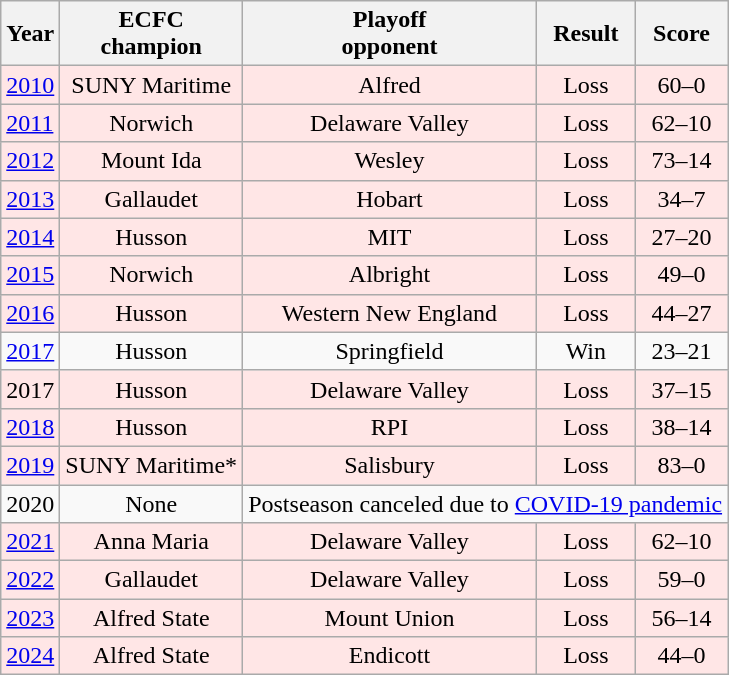<table class="wikitable" style="text-align:center">
<tr>
<th>Year</th>
<th>ECFC<br>champion</th>
<th>Playoff<br>opponent</th>
<th>Result</th>
<th>Score</th>
</tr>
<tr bgcolor="#ffe6e6">
<td align=left><a href='#'>2010</a></td>
<td>SUNY Maritime</td>
<td>Alfred</td>
<td>Loss</td>
<td>60–0</td>
</tr>
<tr bgcolor="#ffe6e6">
<td align=left><a href='#'>2011</a></td>
<td>Norwich</td>
<td>Delaware Valley</td>
<td>Loss</td>
<td>62–10</td>
</tr>
<tr bgcolor="#ffe6e6">
<td align=left><a href='#'>2012</a></td>
<td>Mount Ida</td>
<td>Wesley</td>
<td>Loss</td>
<td>73–14</td>
</tr>
<tr bgcolor="#ffe6e6">
<td align=left><a href='#'>2013</a></td>
<td>Gallaudet</td>
<td>Hobart</td>
<td>Loss</td>
<td>34–7</td>
</tr>
<tr bgcolor="#ffe6e6">
<td align=left><a href='#'>2014</a></td>
<td>Husson</td>
<td>MIT</td>
<td>Loss</td>
<td>27–20 </td>
</tr>
<tr bgcolor="#ffe6e6">
<td align=left><a href='#'>2015</a></td>
<td>Norwich</td>
<td>Albright</td>
<td>Loss</td>
<td>49–0</td>
</tr>
<tr bgcolor="#ffe6e6">
<td align=left><a href='#'>2016</a></td>
<td>Husson</td>
<td>Western New England</td>
<td>Loss</td>
<td>44–27</td>
</tr>
<tr>
<td align=left><a href='#'>2017</a></td>
<td>Husson</td>
<td>Springfield</td>
<td>Win</td>
<td>23–21</td>
</tr>
<tr bgcolor="#ffe6e6">
<td align=left>2017</td>
<td>Husson</td>
<td>Delaware Valley</td>
<td>Loss</td>
<td>37–15</td>
</tr>
<tr bgcolor="#ffe6e6">
<td align=left><a href='#'>2018</a></td>
<td>Husson</td>
<td>RPI</td>
<td>Loss</td>
<td>38–14</td>
</tr>
<tr bgcolor="#ffe6e6">
<td align=left><a href='#'>2019</a></td>
<td>SUNY Maritime*</td>
<td>Salisbury</td>
<td>Loss</td>
<td>83–0</td>
</tr>
<tr>
<td align=left>2020</td>
<td>None</td>
<td colspan=3>Postseason canceled due to <a href='#'>COVID-19 pandemic</a></td>
</tr>
<tr bgcolor="#ffe6e6">
<td align=left><a href='#'>2021</a></td>
<td>Anna Maria</td>
<td>Delaware Valley</td>
<td>Loss</td>
<td>62–10</td>
</tr>
<tr bgcolor="#ffe6e6">
<td align=left><a href='#'>2022</a></td>
<td>Gallaudet</td>
<td>Delaware Valley</td>
<td>Loss</td>
<td>59–0</td>
</tr>
<tr bgcolor="#ffe6e6">
<td align=left><a href='#'>2023</a></td>
<td>Alfred State</td>
<td>Mount Union</td>
<td>Loss</td>
<td>56–14</td>
</tr>
<tr bgcolor="#ffe6e6">
<td align=left><a href='#'>2024</a></td>
<td>Alfred State</td>
<td>Endicott</td>
<td>Loss</td>
<td>44–0</td>
</tr>
</table>
